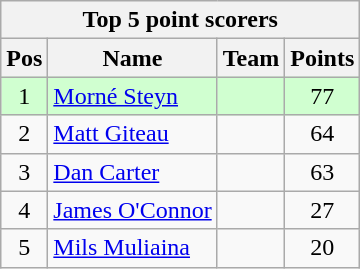<table class="wikitable" style="text-align:center">
<tr>
<th colspan=9>Top 5 point scorers</th>
</tr>
<tr>
<th>Pos</th>
<th>Name</th>
<th>Team</th>
<th>Points</th>
</tr>
<tr style="background:#d0ffd0">
<td>1</td>
<td style="text-align:left"><a href='#'>Morné Steyn</a></td>
<td style="text-align:left"></td>
<td>77</td>
</tr>
<tr>
<td>2</td>
<td style="text-align:left"><a href='#'>Matt Giteau</a></td>
<td style="text-align:left"></td>
<td>64</td>
</tr>
<tr>
<td>3</td>
<td style="text-align:left"><a href='#'>Dan Carter</a></td>
<td style="text-align:left"></td>
<td>63</td>
</tr>
<tr>
<td>4</td>
<td style="text-align:left"><a href='#'>James O'Connor</a></td>
<td style="text-align:left"></td>
<td>27</td>
</tr>
<tr>
<td>5</td>
<td style="text-align:left"><a href='#'>Mils Muliaina</a></td>
<td style="text-align:left"></td>
<td>20</td>
</tr>
</table>
